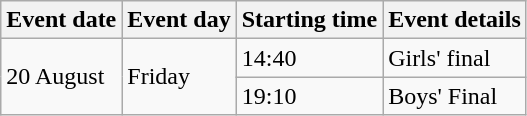<table class="wikitable">
<tr>
<th>Event date</th>
<th>Event day</th>
<th>Starting time</th>
<th>Event details</th>
</tr>
<tr>
<td rowspan=2>20 August</td>
<td rowspan=2>Friday</td>
<td>14:40</td>
<td>Girls' final</td>
</tr>
<tr>
<td>19:10</td>
<td>Boys' Final</td>
</tr>
</table>
